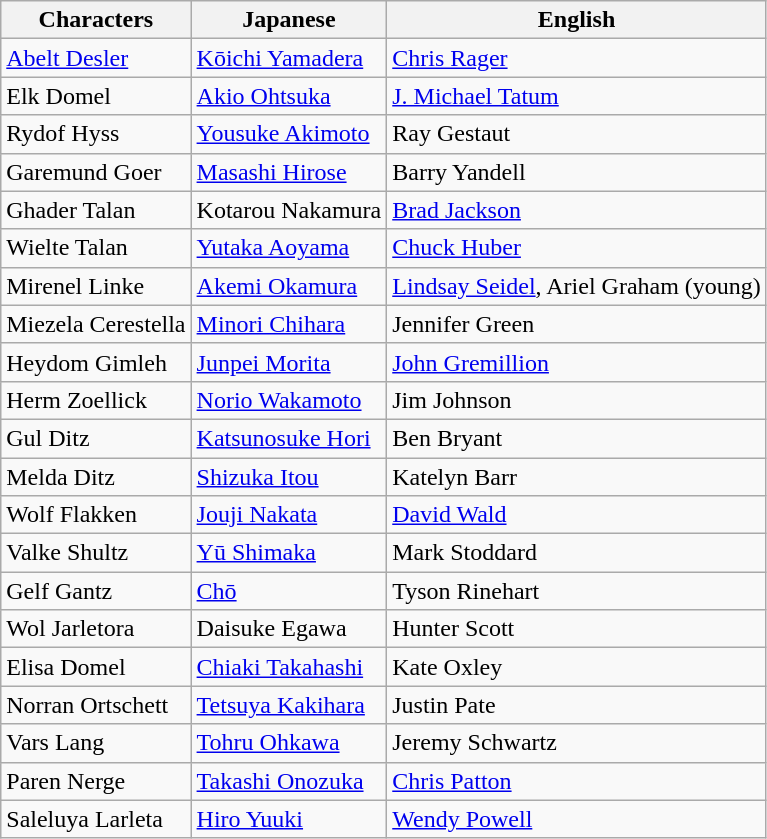<table class="wikitable">
<tr>
<th>Characters</th>
<th>Japanese</th>
<th>English</th>
</tr>
<tr>
<td><a href='#'>Abelt Desler</a></td>
<td><a href='#'>Kōichi Yamadera</a></td>
<td><a href='#'>Chris Rager</a></td>
</tr>
<tr>
<td>Elk Domel</td>
<td><a href='#'>Akio Ohtsuka</a></td>
<td><a href='#'>J. Michael Tatum</a></td>
</tr>
<tr>
<td>Rydof Hyss</td>
<td><a href='#'>Yousuke Akimoto</a></td>
<td>Ray Gestaut</td>
</tr>
<tr>
<td>Garemund Goer</td>
<td><a href='#'>Masashi Hirose</a></td>
<td>Barry Yandell</td>
</tr>
<tr>
<td>Ghader Talan</td>
<td>Kotarou Nakamura</td>
<td><a href='#'>Brad Jackson</a></td>
</tr>
<tr>
<td>Wielte Talan</td>
<td><a href='#'>Yutaka Aoyama</a></td>
<td><a href='#'>Chuck Huber</a></td>
</tr>
<tr>
<td>Mirenel Linke</td>
<td><a href='#'>Akemi Okamura</a></td>
<td><a href='#'>Lindsay Seidel</a>, Ariel Graham (young)</td>
</tr>
<tr>
<td>Miezela Cerestella</td>
<td><a href='#'>Minori Chihara</a></td>
<td>Jennifer Green</td>
</tr>
<tr>
<td>Heydom Gimleh</td>
<td><a href='#'>Junpei Morita</a></td>
<td><a href='#'>John Gremillion</a></td>
</tr>
<tr>
<td>Herm Zoellick</td>
<td><a href='#'>Norio Wakamoto</a></td>
<td>Jim Johnson</td>
</tr>
<tr>
<td>Gul Ditz</td>
<td><a href='#'>Katsunosuke Hori</a></td>
<td>Ben Bryant</td>
</tr>
<tr>
<td>Melda Ditz</td>
<td><a href='#'>Shizuka Itou</a></td>
<td>Katelyn Barr</td>
</tr>
<tr>
<td>Wolf Flakken</td>
<td><a href='#'>Jouji Nakata</a></td>
<td><a href='#'>David Wald</a></td>
</tr>
<tr>
<td>Valke Shultz</td>
<td><a href='#'>Yū Shimaka</a></td>
<td>Mark Stoddard</td>
</tr>
<tr>
<td>Gelf Gantz</td>
<td><a href='#'>Chō</a></td>
<td>Tyson Rinehart</td>
</tr>
<tr>
<td>Wol Jarletora</td>
<td>Daisuke Egawa</td>
<td>Hunter Scott</td>
</tr>
<tr>
<td>Elisa Domel</td>
<td><a href='#'>Chiaki Takahashi</a></td>
<td>Kate Oxley</td>
</tr>
<tr>
<td>Norran Ortschett</td>
<td><a href='#'>Tetsuya Kakihara</a></td>
<td>Justin Pate</td>
</tr>
<tr>
<td>Vars Lang</td>
<td><a href='#'>Tohru Ohkawa</a></td>
<td>Jeremy Schwartz</td>
</tr>
<tr>
<td>Paren Nerge</td>
<td><a href='#'>Takashi Onozuka</a></td>
<td><a href='#'>Chris Patton</a></td>
</tr>
<tr>
<td>Saleluya Larleta</td>
<td><a href='#'>Hiro Yuuki</a></td>
<td><a href='#'>Wendy Powell</a></td>
</tr>
</table>
